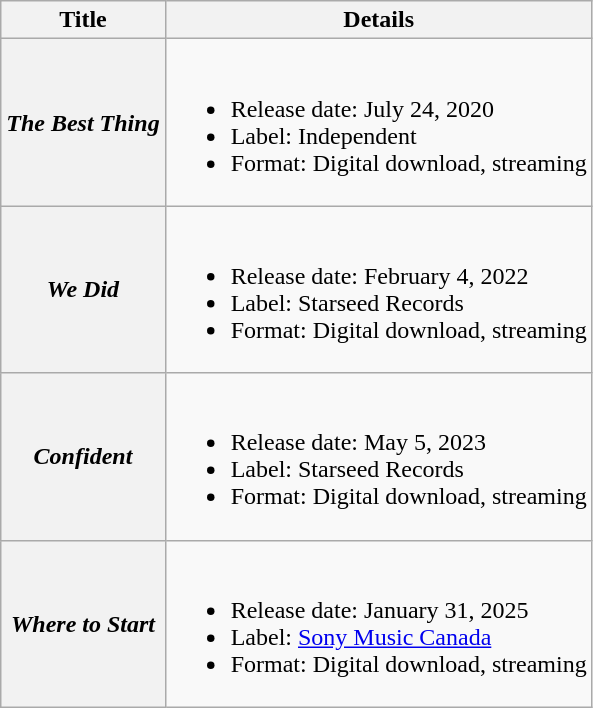<table class="wikitable plainrowheaders">
<tr>
<th scope="col">Title</th>
<th scope="col">Details</th>
</tr>
<tr>
<th scope="row"><em>The Best Thing</em></th>
<td><br><ul><li>Release date: July 24, 2020</li><li>Label: Independent</li><li>Format: Digital download, streaming</li></ul></td>
</tr>
<tr>
<th scope="row"><em>We Did</em></th>
<td><br><ul><li>Release date: February 4, 2022</li><li>Label: Starseed Records</li><li>Format: Digital download, streaming</li></ul></td>
</tr>
<tr>
<th scope="row"><em>Confident</em></th>
<td><br><ul><li>Release date: May 5, 2023</li><li>Label: Starseed Records</li><li>Format: Digital download, streaming</li></ul></td>
</tr>
<tr>
<th scope="row"><em>Where to Start</em></th>
<td><br><ul><li>Release date: January 31, 2025</li><li>Label: <a href='#'>Sony Music Canada</a></li><li>Format: Digital download, streaming</li></ul></td>
</tr>
</table>
